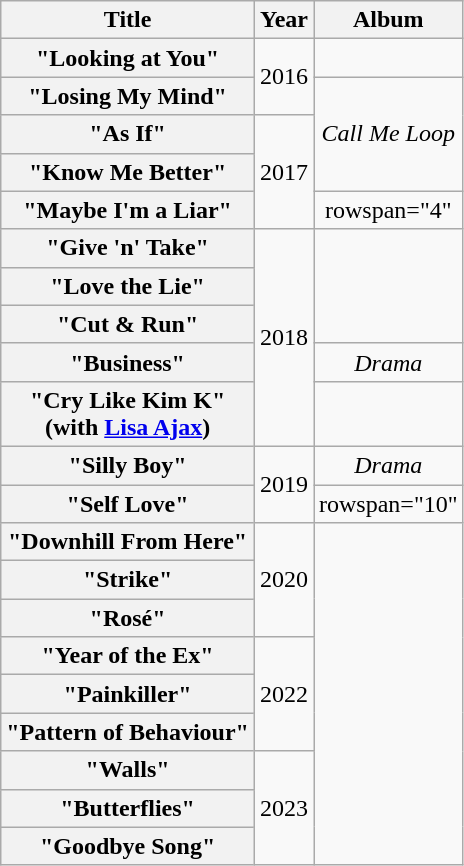<table class="wikitable plainrowheaders" style="text-align:center;">
<tr>
<th scope="col">Title</th>
<th scope="col">Year</th>
<th scope="col">Album</th>
</tr>
<tr>
<th scope="row">"Looking at You"</th>
<td rowspan="2">2016</td>
<td></td>
</tr>
<tr>
<th scope="row">"Losing My Mind"</th>
<td rowspan="3"><em>Call Me Loop</em></td>
</tr>
<tr>
<th scope="row">"As If"</th>
<td rowspan="3">2017</td>
</tr>
<tr>
<th scope="row">"Know Me Better"</th>
</tr>
<tr>
<th scope="row">"Maybe I'm a Liar"</th>
<td>rowspan="4" </td>
</tr>
<tr>
<th scope="row">"Give 'n' Take"</th>
<td rowspan="5">2018</td>
</tr>
<tr>
<th scope="row">"Love the Lie"</th>
</tr>
<tr>
<th scope="row">"Cut & Run"</th>
</tr>
<tr>
<th scope="row">"Business"</th>
<td><em>Drama</em></td>
</tr>
<tr>
<th scope="row">"Cry Like Kim K" <br><span>(with <a href='#'>Lisa Ajax</a>)</span></th>
<td></td>
</tr>
<tr>
<th scope="row">"Silly Boy"</th>
<td rowspan="2">2019</td>
<td><em>Drama</em></td>
</tr>
<tr>
<th scope="row">"Self Love"</th>
<td>rowspan="10" </td>
</tr>
<tr>
<th scope="row">"Downhill From Here"</th>
<td rowspan="3">2020</td>
</tr>
<tr>
<th scope="row">"Strike"</th>
</tr>
<tr>
<th scope="row">"Rosé"</th>
</tr>
<tr>
<th scope="row">"Year of the Ex"</th>
<td rowspan="3">2022</td>
</tr>
<tr>
<th scope="row">"Painkiller"</th>
</tr>
<tr>
<th scope="row">"Pattern of Behaviour"</th>
</tr>
<tr>
<th scope="row">"Walls"</th>
<td rowspan="3">2023</td>
</tr>
<tr>
<th scope="row">"Butterflies"</th>
</tr>
<tr>
<th scope="row">"Goodbye Song"</th>
</tr>
</table>
